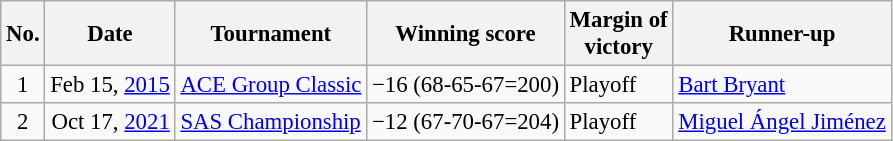<table class="wikitable" style="font-size:95%;">
<tr>
<th>No.</th>
<th>Date</th>
<th>Tournament</th>
<th>Winning score</th>
<th>Margin of<br>victory</th>
<th>Runner-up</th>
</tr>
<tr>
<td align=center>1</td>
<td align=right>Feb 15, <a href='#'>2015</a></td>
<td><a href='#'>ACE Group Classic</a></td>
<td>−16 (68-65-67=200)</td>
<td>Playoff</td>
<td> <a href='#'>Bart Bryant</a></td>
</tr>
<tr>
<td align=center>2</td>
<td align=right>Oct 17, <a href='#'>2021</a></td>
<td><a href='#'>SAS Championship</a></td>
<td>−12 (67-70-67=204)</td>
<td>Playoff</td>
<td> <a href='#'>Miguel Ángel Jiménez</a></td>
</tr>
</table>
